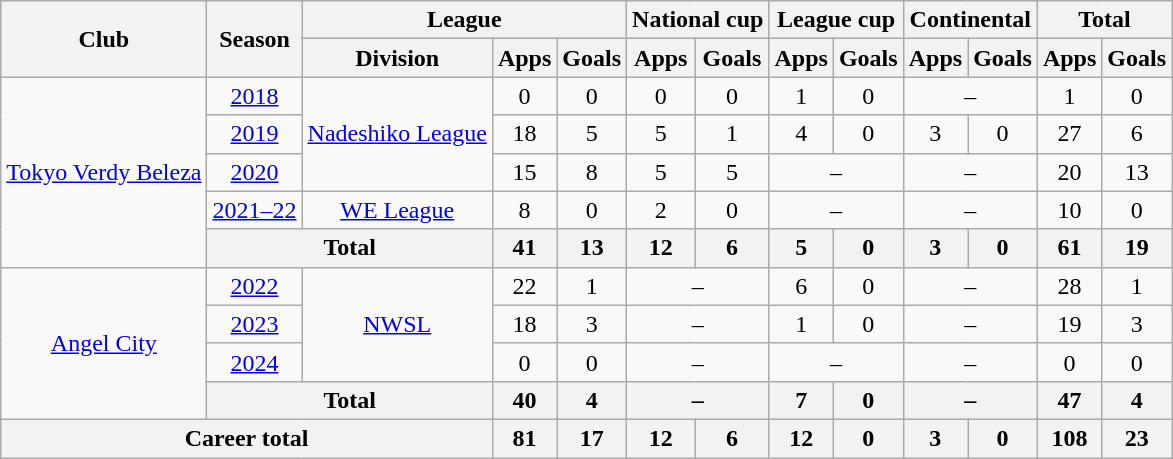<table class="wikitable" style="text-align:center">
<tr>
<th rowspan="2">Club</th>
<th rowspan="2">Season</th>
<th colspan="3">League</th>
<th colspan="2">National cup</th>
<th colspan="2">League cup</th>
<th colspan="2">Continental</th>
<th colspan="2">Total</th>
</tr>
<tr>
<th>Division</th>
<th>Apps</th>
<th>Goals</th>
<th>Apps</th>
<th>Goals</th>
<th>Apps</th>
<th>Goals</th>
<th>Apps</th>
<th>Goals</th>
<th>Apps</th>
<th>Goals</th>
</tr>
<tr>
<td rowspan="5"><a href='#'>Tokyo Verdy Beleza</a></td>
<td><a href='#'>2018</a></td>
<td rowspan="3"><a href='#'>Nadeshiko League</a></td>
<td>0</td>
<td>0</td>
<td>0</td>
<td>0</td>
<td>1</td>
<td>0</td>
<td colspan="2">–</td>
<td>1</td>
<td>0</td>
</tr>
<tr>
<td><a href='#'>2019</a></td>
<td>18</td>
<td>5</td>
<td>5</td>
<td>1</td>
<td>4</td>
<td>0</td>
<td>3</td>
<td>0</td>
<td>27</td>
<td>6</td>
</tr>
<tr>
<td><a href='#'>2020</a></td>
<td>15</td>
<td>8</td>
<td>5</td>
<td>5</td>
<td colspan="2">–</td>
<td colspan="2">–</td>
<td>20</td>
<td>13</td>
</tr>
<tr>
<td><a href='#'>2021–22</a></td>
<td><a href='#'>WE League</a></td>
<td>8</td>
<td>0</td>
<td>2</td>
<td>0</td>
<td colspan="2">–</td>
<td colspan="2">–</td>
<td>10</td>
<td>0</td>
</tr>
<tr>
<th colspan="2">Total</th>
<th>41</th>
<th>13</th>
<th>12</th>
<th>6</th>
<th>5</th>
<th>0</th>
<th>3</th>
<th>0</th>
<th>61</th>
<th>19</th>
</tr>
<tr>
<td rowspan="4"><a href='#'>Angel City</a></td>
<td><a href='#'>2022</a></td>
<td rowspan="3"><a href='#'>NWSL</a></td>
<td>22</td>
<td>1</td>
<td colspan="2">–</td>
<td>6</td>
<td>0</td>
<td colspan="2">–</td>
<td>28</td>
<td>1</td>
</tr>
<tr>
<td><a href='#'>2023</a></td>
<td>18</td>
<td>3</td>
<td colspan="2">–</td>
<td>1</td>
<td>0</td>
<td colspan="2">–</td>
<td>19</td>
<td>3</td>
</tr>
<tr>
<td><a href='#'>2024</a></td>
<td>0</td>
<td>0</td>
<td colspan="2">–</td>
<td colspan="2">–</td>
<td colspan="2">–</td>
<td>0</td>
<td>0</td>
</tr>
<tr>
<th colspan="2">Total</th>
<th>40</th>
<th>4</th>
<th colspan="2">–</th>
<th>7</th>
<th>0</th>
<th colspan="2">–</th>
<th>47</th>
<th>4</th>
</tr>
<tr>
<th colspan="3">Career total</th>
<th>81</th>
<th>17</th>
<th>12</th>
<th>6</th>
<th>12</th>
<th>0</th>
<th>3</th>
<th>0</th>
<th>108</th>
<th>23</th>
</tr>
</table>
